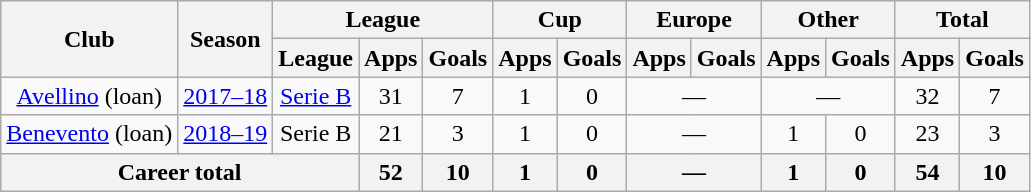<table class="wikitable" style="text-align: center;">
<tr>
<th rowspan="2">Club</th>
<th rowspan="2">Season</th>
<th colspan="3">League</th>
<th colspan="2">Cup</th>
<th colspan="2">Europe</th>
<th colspan="2">Other</th>
<th colspan="2">Total</th>
</tr>
<tr>
<th>League</th>
<th>Apps</th>
<th>Goals</th>
<th>Apps</th>
<th>Goals</th>
<th>Apps</th>
<th>Goals</th>
<th>Apps</th>
<th>Goals</th>
<th>Apps</th>
<th>Goals</th>
</tr>
<tr>
<td><a href='#'>Avellino</a> (loan)</td>
<td><a href='#'>2017–18</a></td>
<td><a href='#'>Serie B</a></td>
<td>31</td>
<td>7</td>
<td>1</td>
<td>0</td>
<td colspan="2">—</td>
<td colspan="2">—</td>
<td>32</td>
<td>7</td>
</tr>
<tr>
<td><a href='#'>Benevento</a> (loan)</td>
<td><a href='#'>2018–19</a></td>
<td>Serie B</td>
<td>21</td>
<td>3</td>
<td>1</td>
<td>0</td>
<td colspan="2">—</td>
<td>1</td>
<td>0</td>
<td>23</td>
<td>3</td>
</tr>
<tr>
<th colspan="3">Career total</th>
<th>52</th>
<th>10</th>
<th>1</th>
<th>0</th>
<th colspan="2">—</th>
<th>1</th>
<th>0</th>
<th>54</th>
<th>10</th>
</tr>
</table>
